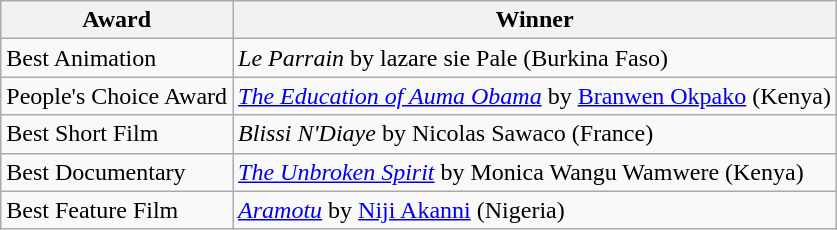<table class="wikitable">
<tr>
<th>Award</th>
<th>Winner</th>
</tr>
<tr>
<td>Best Animation</td>
<td><em>Le Parrain</em> by lazare sie Pale (Burkina Faso)</td>
</tr>
<tr>
<td>People's Choice Award</td>
<td><em><a href='#'>The Education of Auma Obama</a></em> by <a href='#'>Branwen Okpako</a> (Kenya)</td>
</tr>
<tr>
<td>Best Short Film</td>
<td><em>Blissi N'Diaye</em> by Nicolas Sawaco (France)</td>
</tr>
<tr>
<td>Best Documentary</td>
<td><em><a href='#'>The Unbroken Spirit</a></em> by Monica Wangu Wamwere (Kenya)</td>
</tr>
<tr>
<td>Best Feature Film</td>
<td><em><a href='#'>Aramotu</a></em> by <a href='#'>Niji Akanni</a> (Nigeria)</td>
</tr>
</table>
